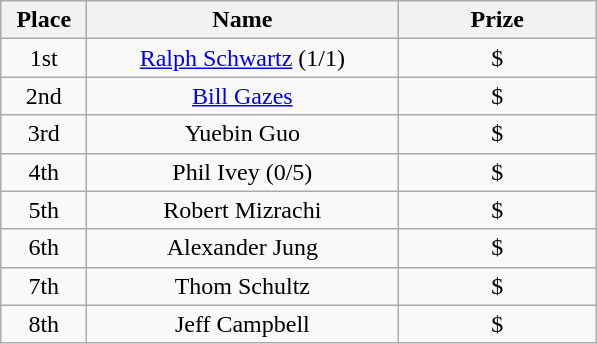<table class="wikitable" style="text-align:center">
<tr>
<th width="50">Place</th>
<th width="200">Name</th>
<th width="125">Prize</th>
</tr>
<tr>
<td>1st</td>
<td><a href='#'>Ralph Schwartz</a> (1/1)</td>
<td>$</td>
</tr>
<tr>
<td>2nd</td>
<td><a href='#'>Bill Gazes</a></td>
<td>$</td>
</tr>
<tr>
<td>3rd</td>
<td>Yuebin Guo</td>
<td>$</td>
</tr>
<tr>
<td>4th</td>
<td>Phil Ivey (0/5)</td>
<td>$</td>
</tr>
<tr>
<td>5th</td>
<td>Robert Mizrachi</td>
<td>$</td>
</tr>
<tr>
<td>6th</td>
<td>Alexander Jung</td>
<td>$</td>
</tr>
<tr>
<td>7th</td>
<td>Thom Schultz</td>
<td>$</td>
</tr>
<tr>
<td>8th</td>
<td>Jeff Campbell</td>
<td>$</td>
</tr>
</table>
